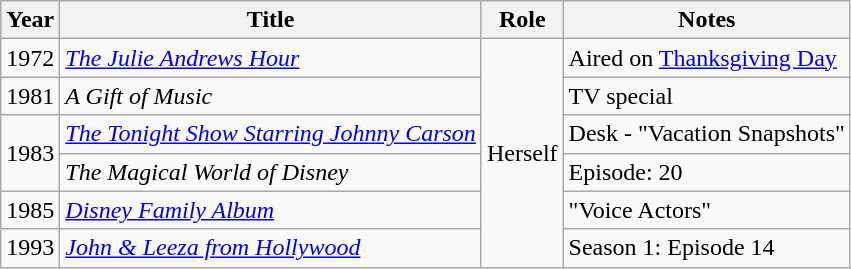<table class="wikitable">
<tr>
<th>Year</th>
<th>Title</th>
<th>Role</th>
<th>Notes</th>
</tr>
<tr>
<td>1972</td>
<td><em><a href='#'>The Julie Andrews Hour</a></em></td>
<td rowspan="6">Herself</td>
<td>Aired on <a href='#'>Thanksgiving Day</a></td>
</tr>
<tr>
<td>1981</td>
<td><em>A Gift of Music</em></td>
<td>TV special</td>
</tr>
<tr>
<td rowspan="2">1983</td>
<td><em><a href='#'>The Tonight Show Starring Johnny Carson</a></em></td>
<td>Desk - "Vacation Snapshots"</td>
</tr>
<tr>
<td><em>The Magical World of Disney</em></td>
<td>Episode: 20</td>
</tr>
<tr>
<td>1985</td>
<td><em><a href='#'>Disney Family Album</a></em></td>
<td>"Voice Actors"</td>
</tr>
<tr>
<td>1993</td>
<td><em><a href='#'>John & Leeza from Hollywood</a></em></td>
<td>Season 1: Episode 14</td>
</tr>
</table>
